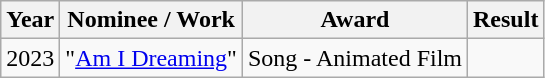<table class="wikitable">
<tr>
<th>Year</th>
<th>Nominee / Work</th>
<th>Award</th>
<th>Result</th>
</tr>
<tr>
<td>2023</td>
<td>"<a href='#'>Am I Dreaming</a>"</td>
<td>Song - Animated Film</td>
<td></td>
</tr>
</table>
